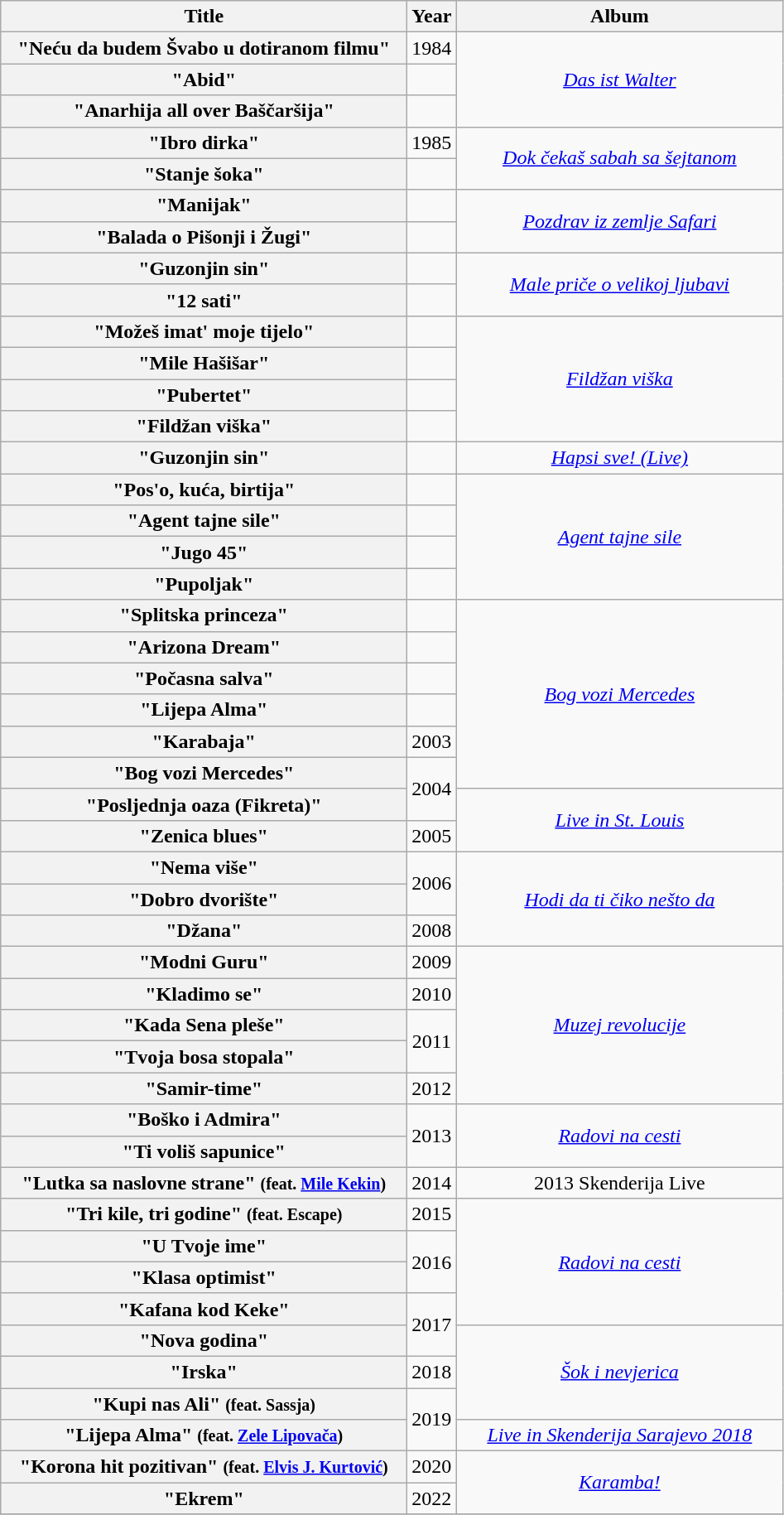<table class="wikitable plainrowheaders" style="text-align:center;">
<tr>
<th scope="col" style="width:20em;">Title</th>
<th scope="col">Year</th>
<th scope="col" style="width:16em;">Album</th>
</tr>
<tr>
<th scope="row">"Neću da budem Švabo u dotiranom filmu"</th>
<td>1984</td>
<td rowspan="3"><em><a href='#'>Das ist Walter</a></em></td>
</tr>
<tr>
<th scope="row">"Abid"</th>
<td></td>
</tr>
<tr>
<th scope="row">"Anarhija all over Baščaršija"</th>
<td></td>
</tr>
<tr>
<th scope="row">"Ibro dirka"</th>
<td>1985</td>
<td rowspan="2"><em><a href='#'>Dok čekaš sabah sa šejtanom</a></em></td>
</tr>
<tr>
<th scope="row">"Stanje šoka"</th>
<td></td>
</tr>
<tr>
<th scope="row">"Manijak"</th>
<td></td>
<td rowspan="2"><em><a href='#'>Pozdrav iz zemlje Safari</a></em></td>
</tr>
<tr>
<th scope="row">"Balada o Pišonji i Žugi"</th>
<td></td>
</tr>
<tr>
<th scope="row">"Guzonjin sin"</th>
<td></td>
<td rowspan="2"><em><a href='#'>Male priče o velikoj ljubavi</a></em></td>
</tr>
<tr>
<th scope="row">"12 sati"</th>
<td></td>
</tr>
<tr>
<th scope="row">"Možeš imat' moje tijelo"</th>
<td></td>
<td rowspan="4"><em><a href='#'>Fildžan viška</a></em></td>
</tr>
<tr>
<th scope="row">"Mile Hašišar"</th>
<td></td>
</tr>
<tr>
<th scope="row">"Pubertet"</th>
<td></td>
</tr>
<tr>
<th scope="row">"Fildžan viška"</th>
<td></td>
</tr>
<tr>
<th scope="row">"Guzonjin sin"</th>
<td></td>
<td><em><a href='#'>Hapsi sve! (Live)</a></em></td>
</tr>
<tr>
<th scope="row">"Pos'o, kuća, birtija"</th>
<td></td>
<td rowspan="4"><em><a href='#'>Agent tajne sile</a></em></td>
</tr>
<tr>
<th scope="row">"Agent tajne sile"</th>
<td></td>
</tr>
<tr>
<th scope="row">"Jugo 45"</th>
<td></td>
</tr>
<tr>
<th scope="row">"Pupoljak"</th>
<td></td>
</tr>
<tr>
<th scope="row">"Splitska princeza"</th>
<td></td>
<td rowspan="6"><em><a href='#'>Bog vozi Mercedes</a></em></td>
</tr>
<tr>
<th scope="row">"Arizona Dream"</th>
<td></td>
</tr>
<tr>
<th scope="row">"Počasna salva"</th>
<td></td>
</tr>
<tr>
<th scope="row">"Lijepa Alma"</th>
<td></td>
</tr>
<tr>
<th scope="row">"Karabaja"</th>
<td>2003</td>
</tr>
<tr>
<th scope="row">"Bog vozi Mercedes"</th>
<td rowspan="2">2004</td>
</tr>
<tr>
<th scope="row">"Posljednja oaza (Fikreta)"</th>
<td rowspan="2"><em><a href='#'>Live in St. Louis</a></em></td>
</tr>
<tr>
<th scope="row">"Zenica blues"</th>
<td>2005</td>
</tr>
<tr>
<th scope="row">"Nema više"</th>
<td rowspan="2">2006</td>
<td rowspan="3"><em><a href='#'>Hodi da ti čiko nešto da</a></em></td>
</tr>
<tr>
<th scope="row">"Dobro dvorište"</th>
</tr>
<tr>
<th scope="row">"Džana"</th>
<td>2008</td>
</tr>
<tr>
<th scope="row">"Modni Guru"</th>
<td>2009</td>
<td rowspan="5"><em><a href='#'>Muzej revolucije</a></em></td>
</tr>
<tr>
<th scope="row">"Kladimo se"</th>
<td>2010</td>
</tr>
<tr>
<th scope="row">"Kada Sena pleše"</th>
<td rowspan="2">2011</td>
</tr>
<tr>
<th scope="row">"Tvoja bosa stopala"</th>
</tr>
<tr>
<th scope="row">"Samir-time"</th>
<td>2012</td>
</tr>
<tr>
<th scope="row">"Boško i Admira"</th>
<td rowspan="2">2013</td>
<td rowspan="2"><em><a href='#'>Radovi na cesti</a></em></td>
</tr>
<tr>
<th scope="row">"Ti voliš sapunice"</th>
</tr>
<tr>
<th scope="row">"Lutka sa naslovne strane" <small>(feat. <a href='#'>Mile Kekin</a>)</small></th>
<td>2014</td>
<td>2013 Skenderija Live</td>
</tr>
<tr>
<th scope="row">"Tri kile, tri godine" <small>(feat. Escape)</small></th>
<td>2015</td>
<td rowspan="4"><em><a href='#'>Radovi na cesti</a></em></td>
</tr>
<tr>
<th scope="row">"U Tvoje ime"</th>
<td rowspan="2">2016</td>
</tr>
<tr>
<th scope="row">"Klasa optimist"</th>
</tr>
<tr>
<th scope="row">"Kafana kod Keke"</th>
<td rowspan="2">2017</td>
</tr>
<tr>
<th scope="row">"Nova godina"</th>
<td rowspan="3"><em><a href='#'>Šok i nevjerica</a></em></td>
</tr>
<tr>
<th scope="row">"Irska"</th>
<td>2018</td>
</tr>
<tr>
<th scope="row">"Kupi nas Ali" <small>(feat. Sassja)</small></th>
<td rowspan="2">2019</td>
</tr>
<tr>
<th scope="row">"Lijepa Alma" <small>(feat. <a href='#'>Zele Lipovača</a>)</small></th>
<td><em><a href='#'>Live in Skenderija Sarajevo 2018</a></em></td>
</tr>
<tr>
<th scope="row">"Korona hit pozitivan" <small>(feat. <a href='#'>Elvis J. Kurtović</a>)</small></th>
<td>2020</td>
<td rowspan="2"><em><a href='#'>Karamba!</a></em></td>
</tr>
<tr>
<th scope="row">"Ekrem"</th>
<td>2022</td>
</tr>
<tr>
</tr>
</table>
